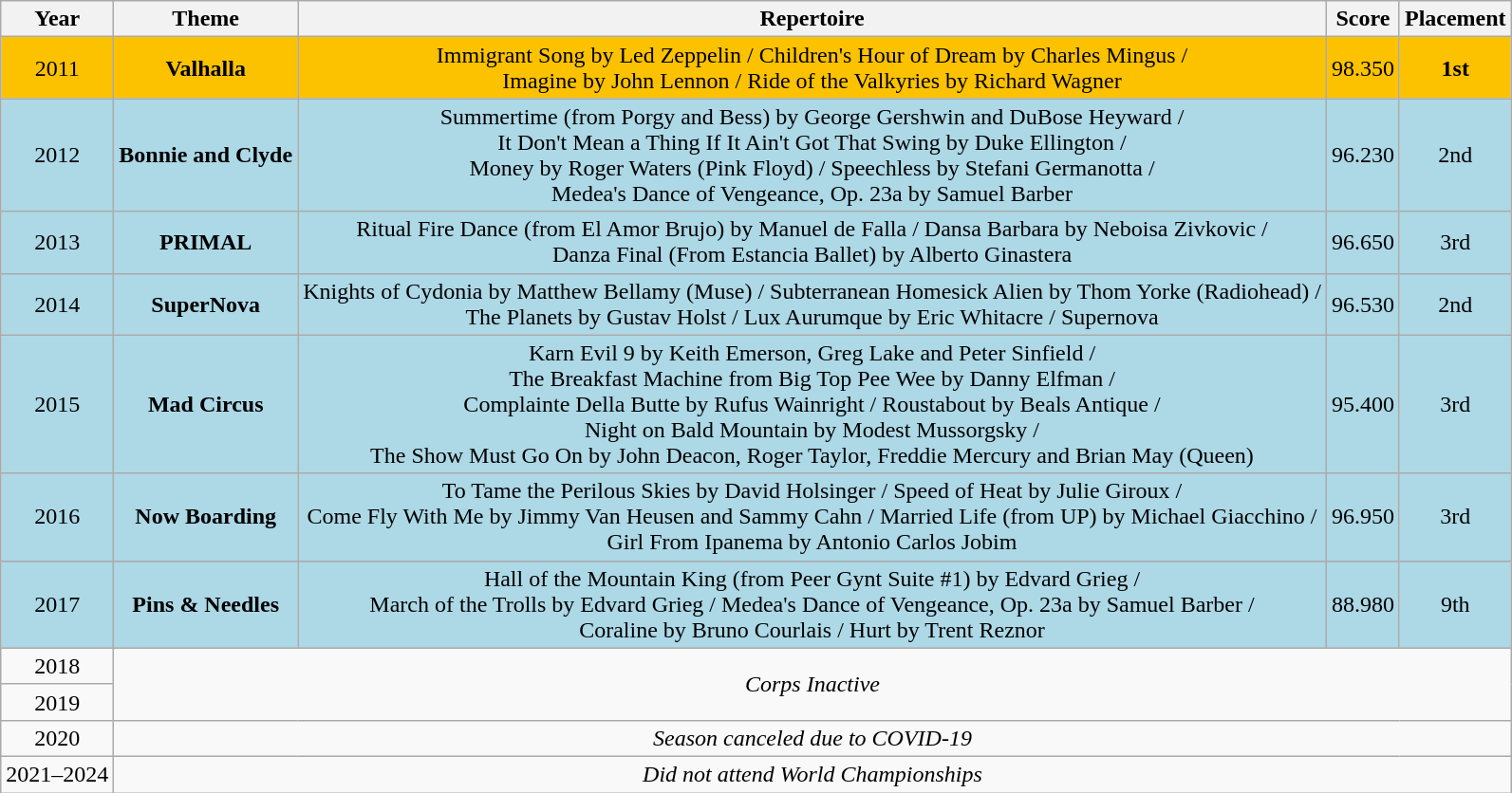<table class="wikitable" style="text-align:center">
<tr>
<th>Year</th>
<th>Theme</th>
<th>Repertoire</th>
<th>Score</th>
<th>Placement</th>
</tr>
<tr bgcolor="#FCC200">
<td>2011</td>
<td><strong>Valhalla</strong></td>
<td>Immigrant Song by Led Zeppelin / Children's Hour of Dream by Charles Mingus / <br>Imagine by John Lennon / Ride of the Valkyries by Richard Wagner</td>
<td>98.350</td>
<td><strong>1st</strong></td>
</tr>
<tr bgcolor="#ADD8E6">
<td>2012</td>
<td><strong>Bonnie and Clyde</strong></td>
<td>Summertime (from Porgy and Bess) by George Gershwin and DuBose Heyward / <br>It Don't Mean a Thing If It Ain't Got That Swing by Duke Ellington / <br>Money by Roger Waters (Pink Floyd) / Speechless by Stefani Germanotta / <br>Medea's Dance of Vengeance, Op. 23a by Samuel Barber</td>
<td>96.230</td>
<td>2nd</td>
</tr>
<tr bgcolor="#ADD8E6">
<td>2013</td>
<td><strong>PRIMAL</strong></td>
<td>Ritual Fire Dance (from El Amor Brujo) by Manuel de Falla / Dansa Barbara by Neboisa Zivkovic / <br>Danza Final (From Estancia Ballet) by Alberto Ginastera</td>
<td>96.650</td>
<td>3rd</td>
</tr>
<tr bgcolor="#ADD8E6">
<td>2014</td>
<td><strong>SuperNova</strong></td>
<td>Knights of Cydonia by Matthew Bellamy (Muse) / Subterranean Homesick Alien by Thom Yorke (Radiohead) / <br>The Planets by Gustav Holst /  Lux Aurumque by Eric Whitacre / Supernova</td>
<td>96.530</td>
<td>2nd</td>
</tr>
<tr bgcolor="#ADD8E6">
<td>2015</td>
<td><strong>Mad Circus</strong></td>
<td>Karn Evil 9 by Keith Emerson, Greg Lake and Peter Sinfield / <br>The Breakfast Machine from Big Top Pee Wee by Danny Elfman / <br>Complainte Della Butte by Rufus Wainright / Roustabout by Beals Antique / <br>Night on Bald Mountain by Modest Mussorgsky / <br>	The Show Must Go On by 	John Deacon, Roger Taylor, Freddie Mercury and Brian May (Queen)</td>
<td>95.400</td>
<td>3rd</td>
</tr>
<tr bgcolor="#ADD8E6">
<td>2016</td>
<td><strong>Now Boarding</strong></td>
<td>To Tame the Perilous Skies by David Holsinger / Speed of Heat by Julie Giroux / <br>Come Fly With Me by Jimmy Van Heusen and Sammy Cahn / Married Life (from UP) by Michael Giacchino / <br>Girl From Ipanema by Antonio Carlos Jobim</td>
<td>96.950</td>
<td>3rd</td>
</tr>
<tr bgcolor="#ADD8E6">
<td>2017</td>
<td><strong>Pins & Needles</strong></td>
<td>Hall of the Mountain King (from Peer Gynt Suite #1) by  Edvard Grieg / <br>March of the Trolls by Edvard Grieg / Medea's Dance of Vengeance, Op. 23a by Samuel Barber / <br>Coraline by Bruno Courlais / Hurt by Trent Reznor</td>
<td>88.980</td>
<td>9th</td>
</tr>
<tr>
<td>2018</td>
<td colspan="4" rowspan="2"><em>Corps Inactive</em></td>
</tr>
<tr>
<td>2019</td>
</tr>
<tr>
<td>2020</td>
<td colspan="4"><em>Season canceled due to COVID-19</em></td>
</tr>
<tr>
<td>2021–2024</td>
<td colspan="4"><em>Did not attend World Championships</em></td>
</tr>
</table>
